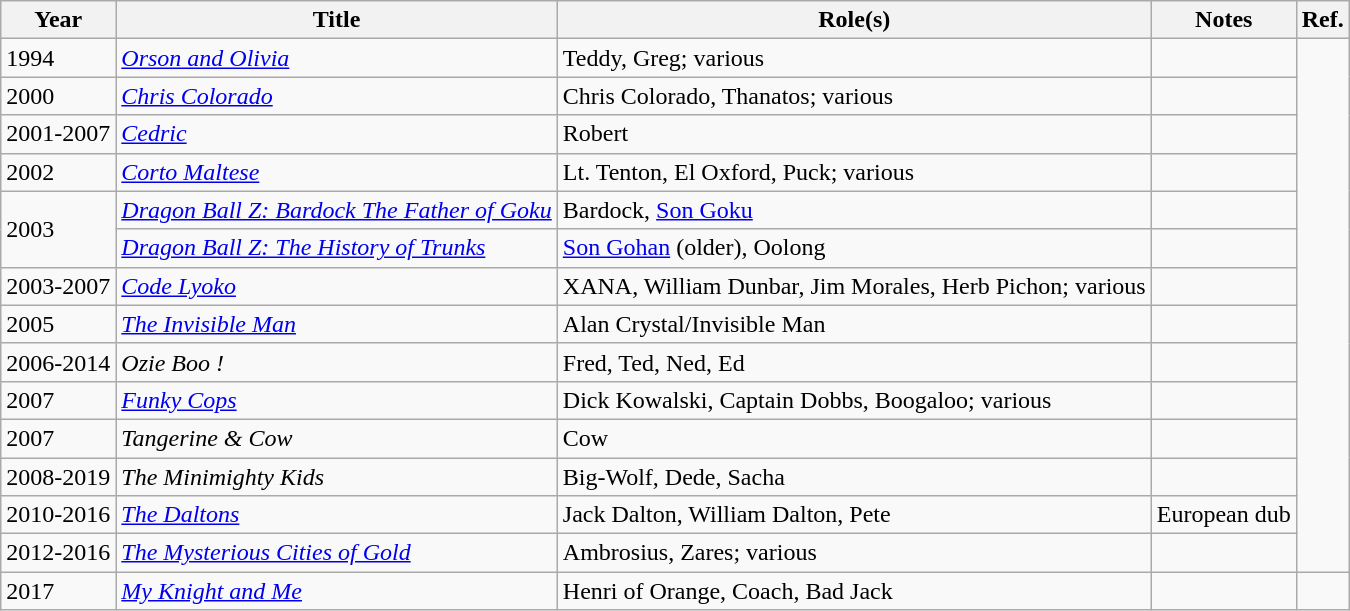<table class="wikitable">
<tr>
<th>Year</th>
<th>Title</th>
<th>Role(s)</th>
<th>Notes</th>
<th>Ref.</th>
</tr>
<tr>
<td>1994</td>
<td><em><a href='#'>Orson and Olivia</a></em></td>
<td>Teddy, Greg; various</td>
<td></td>
<td rowspan="14"></td>
</tr>
<tr>
<td>2000</td>
<td><em><a href='#'>Chris Colorado</a></em></td>
<td>Chris Colorado, Thanatos; various</td>
<td></td>
</tr>
<tr>
<td>2001-2007</td>
<td><em><a href='#'>Cedric</a></em></td>
<td>Robert</td>
<td></td>
</tr>
<tr>
<td>2002</td>
<td><em><a href='#'>Corto Maltese</a></em></td>
<td>Lt. Tenton, El Oxford, Puck; various</td>
<td></td>
</tr>
<tr>
<td rowspan="2">2003</td>
<td><em><a href='#'>Dragon Ball Z: Bardock The Father of Goku</a></em></td>
<td>Bardock, <a href='#'>Son Goku</a></td>
<td></td>
</tr>
<tr>
<td><em><a href='#'>Dragon Ball Z: The History of Trunks</a></em></td>
<td><a href='#'>Son Gohan</a> (older), Oolong</td>
<td></td>
</tr>
<tr>
<td>2003-2007</td>
<td><em><a href='#'>Code Lyoko</a></em></td>
<td>XANA, William Dunbar, Jim Morales, Herb Pichon; various</td>
<td></td>
</tr>
<tr>
<td>2005</td>
<td><em><a href='#'>The Invisible Man</a></em></td>
<td>Alan Crystal/Invisible Man</td>
<td></td>
</tr>
<tr>
<td>2006-2014</td>
<td><em>Ozie Boo !</em></td>
<td>Fred, Ted, Ned, Ed</td>
<td></td>
</tr>
<tr>
<td>2007</td>
<td><em><a href='#'>Funky Cops</a></em></td>
<td>Dick Kowalski, Captain Dobbs, Boogaloo; various</td>
<td></td>
</tr>
<tr>
<td>2007</td>
<td><em>Tangerine & Cow</em></td>
<td>Cow</td>
<td></td>
</tr>
<tr>
<td>2008-2019</td>
<td><em>The Minimighty Kids</em></td>
<td>Big-Wolf, Dede, Sacha</td>
<td></td>
</tr>
<tr>
<td>2010-2016</td>
<td><em><a href='#'>The Daltons</a></em></td>
<td>Jack Dalton, William Dalton, Pete</td>
<td>European dub</td>
</tr>
<tr>
<td>2012-2016</td>
<td><em><a href='#'>The Mysterious Cities of Gold</a></em></td>
<td>Ambrosius, Zares; various</td>
<td></td>
</tr>
<tr>
<td>2017</td>
<td><em><a href='#'>My Knight and Me</a></em></td>
<td>Henri of Orange, Coach, Bad Jack</td>
<td></td>
</tr>
</table>
